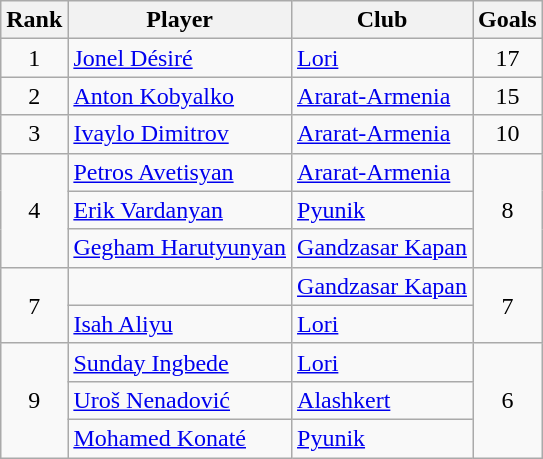<table class="wikitable" style="text-align:center">
<tr>
<th>Rank</th>
<th>Player</th>
<th>Club</th>
<th>Goals</th>
</tr>
<tr>
<td rowspan=1>1</td>
<td align="left"> <a href='#'>Jonel Désiré</a></td>
<td align="left"><a href='#'>Lori</a></td>
<td rowspan=1>17</td>
</tr>
<tr>
<td rowspan=1>2</td>
<td align="left"> <a href='#'>Anton Kobyalko</a></td>
<td align="left"><a href='#'>Ararat-Armenia</a></td>
<td rowspan=1>15</td>
</tr>
<tr>
<td rowspan=1>3</td>
<td align="left"> <a href='#'>Ivaylo Dimitrov</a></td>
<td align="left"><a href='#'>Ararat-Armenia</a></td>
<td rowspan=1>10</td>
</tr>
<tr>
<td rowspan=3>4</td>
<td align="left"> <a href='#'>Petros Avetisyan</a></td>
<td align="left"><a href='#'>Ararat-Armenia</a></td>
<td rowspan=3>8</td>
</tr>
<tr>
<td align="left"> <a href='#'>Erik Vardanyan</a></td>
<td align="left"><a href='#'>Pyunik</a></td>
</tr>
<tr>
<td align="left"> <a href='#'>Gegham Harutyunyan</a></td>
<td align="left"><a href='#'>Gandzasar Kapan</a></td>
</tr>
<tr>
<td rowspan=2>7</td>
<td align="left"> </td>
<td align="left"><a href='#'>Gandzasar Kapan</a></td>
<td rowspan=2>7</td>
</tr>
<tr>
<td align="left"> <a href='#'>Isah Aliyu</a></td>
<td align="left"><a href='#'>Lori</a></td>
</tr>
<tr>
<td rowspan=3>9</td>
<td align="left"> <a href='#'>Sunday Ingbede</a></td>
<td align="left"><a href='#'>Lori</a></td>
<td rowspan=3>6</td>
</tr>
<tr>
<td align="left"> <a href='#'>Uroš Nenadović</a></td>
<td align="left"><a href='#'>Alashkert</a></td>
</tr>
<tr>
<td align="left"> <a href='#'>Mohamed Konaté</a></td>
<td align="left"><a href='#'>Pyunik</a></td>
</tr>
</table>
